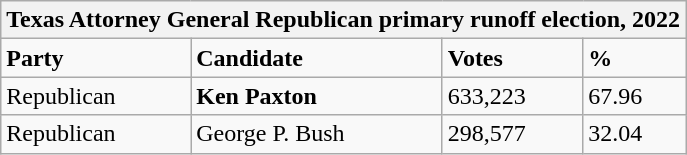<table class="wikitable">
<tr>
<th colspan="4">Texas Attorney General Republican primary runoff election, 2022</th>
</tr>
<tr>
<td><strong>Party</strong></td>
<td><strong>Candidate</strong></td>
<td><strong>Votes</strong></td>
<td><strong>%</strong></td>
</tr>
<tr>
<td>Republican</td>
<td><strong>Ken Paxton</strong></td>
<td>633,223</td>
<td>67.96</td>
</tr>
<tr>
<td>Republican</td>
<td>George P. Bush</td>
<td>298,577</td>
<td>32.04</td>
</tr>
</table>
